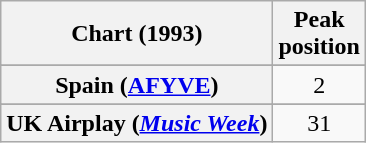<table class="wikitable sortable plainrowheaders" style="text-align:center">
<tr>
<th>Chart (1993)</th>
<th>Peak<br>position</th>
</tr>
<tr>
</tr>
<tr>
</tr>
<tr>
</tr>
<tr>
</tr>
<tr>
</tr>
<tr>
</tr>
<tr>
<th scope="row">Spain (<a href='#'>AFYVE</a>)</th>
<td>2</td>
</tr>
<tr>
</tr>
<tr>
<th scope="row">UK Airplay (<em><a href='#'>Music Week</a></em>)</th>
<td>31</td>
</tr>
</table>
